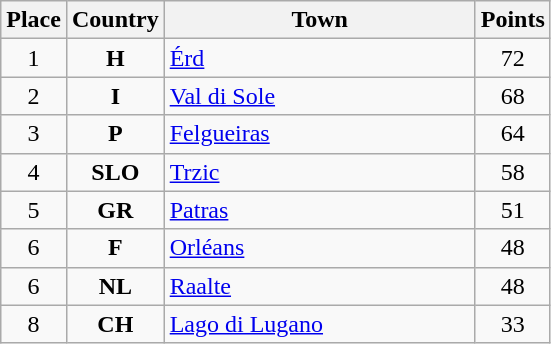<table class="wikitable" style="text-align;">
<tr>
<th width="25">Place</th>
<th width="25">Country</th>
<th width="200">Town</th>
<th width="25">Points</th>
</tr>
<tr>
<td align="center">1</td>
<td align="center"><strong>H</strong></td>
<td align="left"><a href='#'>Érd</a></td>
<td align="center">72</td>
</tr>
<tr>
<td align="center">2</td>
<td align="center"><strong>I</strong></td>
<td align="left"><a href='#'>Val di Sole</a></td>
<td align="center">68</td>
</tr>
<tr>
<td align="center">3</td>
<td align="center"><strong>P</strong></td>
<td align="left"><a href='#'>Felgueiras</a></td>
<td align="center">64</td>
</tr>
<tr>
<td align="center">4</td>
<td align="center"><strong>SLO</strong></td>
<td align="left"><a href='#'>Trzic</a></td>
<td align="center">58</td>
</tr>
<tr>
<td align="center">5</td>
<td align="center"><strong>GR</strong></td>
<td align="left"><a href='#'>Patras</a></td>
<td align="center">51</td>
</tr>
<tr>
<td align="center">6</td>
<td align="center"><strong>F</strong></td>
<td align="left"><a href='#'>Orléans</a></td>
<td align="center">48</td>
</tr>
<tr>
<td align="center">6</td>
<td align="center"><strong>NL</strong></td>
<td align="left"><a href='#'>Raalte</a></td>
<td align="center">48</td>
</tr>
<tr>
<td align="center">8</td>
<td align="center"><strong>CH</strong></td>
<td align="left"><a href='#'>Lago di Lugano</a></td>
<td align="center">33</td>
</tr>
</table>
